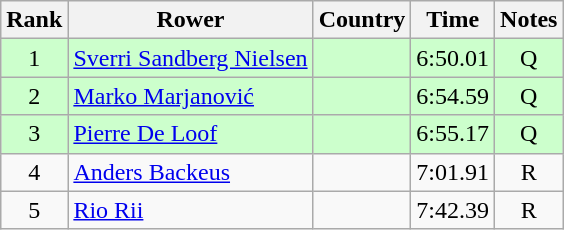<table class="wikitable" style="text-align:center">
<tr>
<th>Rank</th>
<th>Rower</th>
<th>Country</th>
<th>Time</th>
<th>Notes</th>
</tr>
<tr bgcolor=ccffcc>
<td>1</td>
<td align="left"><a href='#'>Sverri Sandberg Nielsen</a></td>
<td align="left"></td>
<td>6:50.01</td>
<td>Q</td>
</tr>
<tr bgcolor=ccffcc>
<td>2</td>
<td align="left"><a href='#'>Marko Marjanović</a></td>
<td align="left"></td>
<td>6:54.59</td>
<td>Q</td>
</tr>
<tr bgcolor=ccffcc>
<td>3</td>
<td align="left"><a href='#'>Pierre De Loof</a></td>
<td align="left"></td>
<td>6:55.17</td>
<td>Q</td>
</tr>
<tr>
<td>4</td>
<td align="left"><a href='#'>Anders Backeus</a></td>
<td align="left"></td>
<td>7:01.91</td>
<td>R</td>
</tr>
<tr>
<td>5</td>
<td align="left"><a href='#'>Rio Rii</a></td>
<td align="left"></td>
<td>7:42.39</td>
<td>R</td>
</tr>
</table>
